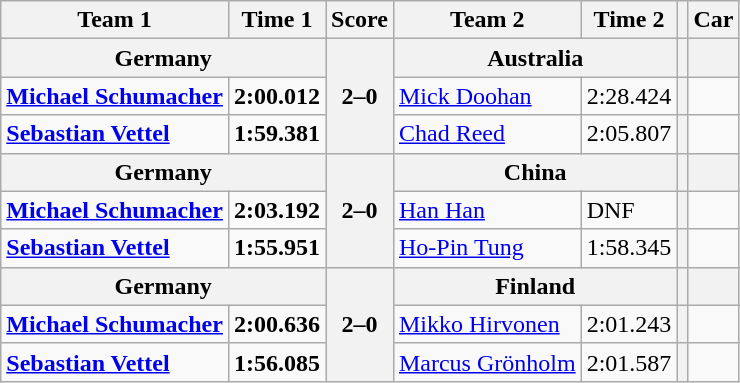<table class="wikitable">
<tr>
<th>Team 1</th>
<th>Time 1</th>
<th>Score</th>
<th>Team 2</th>
<th>Time 2</th>
<th></th>
<th>Car</th>
</tr>
<tr>
<th colspan=2> <strong>Germany</strong></th>
<th rowspan=3>2–0</th>
<th colspan=2> Australia</th>
<th></th>
<th></th>
</tr>
<tr>
<td><strong><a href='#'>Michael Schumacher</a></strong></td>
<td><strong>2:00.012</strong></td>
<td><a href='#'>Mick Doohan</a></td>
<td>2:28.424</td>
<th></th>
<td></td>
</tr>
<tr>
<td><strong><a href='#'>Sebastian Vettel</a></strong></td>
<td><strong>1:59.381</strong></td>
<td><a href='#'>Chad Reed</a></td>
<td>2:05.807</td>
<th></th>
<td></td>
</tr>
<tr>
<th colspan=2> <strong>Germany</strong></th>
<th rowspan=3>2–0</th>
<th colspan=2> China</th>
<th></th>
<th></th>
</tr>
<tr>
<td><strong><a href='#'>Michael Schumacher</a></strong></td>
<td><strong>2:03.192</strong></td>
<td><a href='#'>Han Han</a></td>
<td>DNF</td>
<th></th>
<td></td>
</tr>
<tr>
<td><strong><a href='#'>Sebastian Vettel</a></strong></td>
<td><strong>1:55.951</strong></td>
<td><a href='#'>Ho-Pin Tung</a></td>
<td>1:58.345</td>
<th></th>
<td></td>
</tr>
<tr>
<th colspan=2> <strong>Germany</strong></th>
<th rowspan=3>2–0</th>
<th colspan=2> Finland</th>
<th></th>
<th></th>
</tr>
<tr>
<td><strong><a href='#'>Michael Schumacher</a></strong></td>
<td><strong>2:00.636</strong></td>
<td><a href='#'>Mikko Hirvonen</a></td>
<td>2:01.243</td>
<th></th>
<td></td>
</tr>
<tr>
<td><strong><a href='#'>Sebastian Vettel</a></strong></td>
<td><strong>1:56.085</strong></td>
<td><a href='#'>Marcus Grönholm</a></td>
<td>2:01.587</td>
<th></th>
<td></td>
</tr>
</table>
